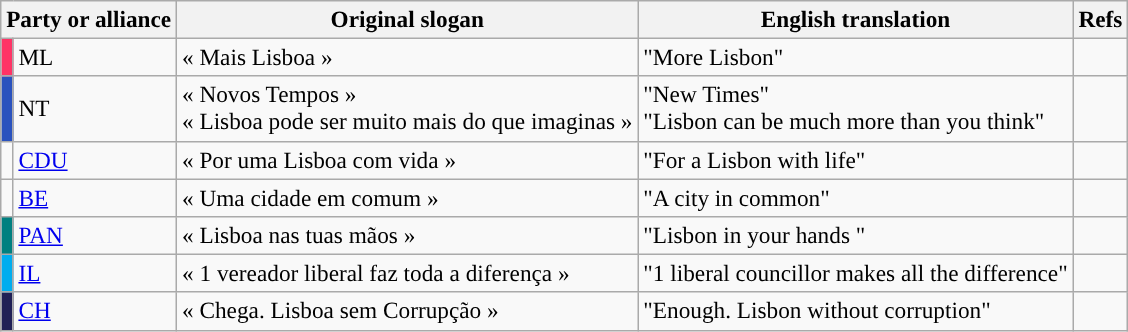<table class="wikitable" style="font-size:97%; text-align:left;">
<tr>
<th style="text-align:left;" colspan="2">Party or alliance</th>
<th>Original slogan</th>
<th>English translation</th>
<th>Refs</th>
</tr>
<tr>
<td width="1" style="color:inherit;background:#FF3366"></td>
<td>ML</td>
<td>« Mais Lisboa »</td>
<td>"More Lisbon"</td>
<td></td>
</tr>
<tr>
<td bgcolor="#2A52BE"></td>
<td>NT</td>
<td>« Novos Tempos »<br>« Lisboa pode ser muito mais do que imaginas »</td>
<td>"New Times"<br>"Lisbon can be much more than you think"</td>
<td></td>
</tr>
<tr>
<td style="color:inherit;background:"></td>
<td><a href='#'>CDU</a></td>
<td>« Por uma Lisboa com vida »</td>
<td>"For a Lisbon with life"</td>
<td></td>
</tr>
<tr>
<td style="color:inherit;background:"></td>
<td><a href='#'>BE</a></td>
<td>« Uma cidade em comum »</td>
<td>"A city in common"</td>
<td></td>
</tr>
<tr>
<td style="background:teal;"></td>
<td><a href='#'>PAN</a></td>
<td>« Lisboa nas tuas mãos »</td>
<td>"Lisbon in your hands "</td>
<td></td>
</tr>
<tr>
<td style="background:#00ADEF;"></td>
<td><a href='#'>IL</a></td>
<td>« 1 vereador liberal faz toda a diferença »</td>
<td>"1 liberal councillor makes all the difference"</td>
<td></td>
</tr>
<tr>
<td style="background:#202056;"></td>
<td><a href='#'>CH</a></td>
<td>« Chega. Lisboa sem Corrupção »</td>
<td>"Enough. Lisbon without corruption"</td>
<td></td>
</tr>
</table>
